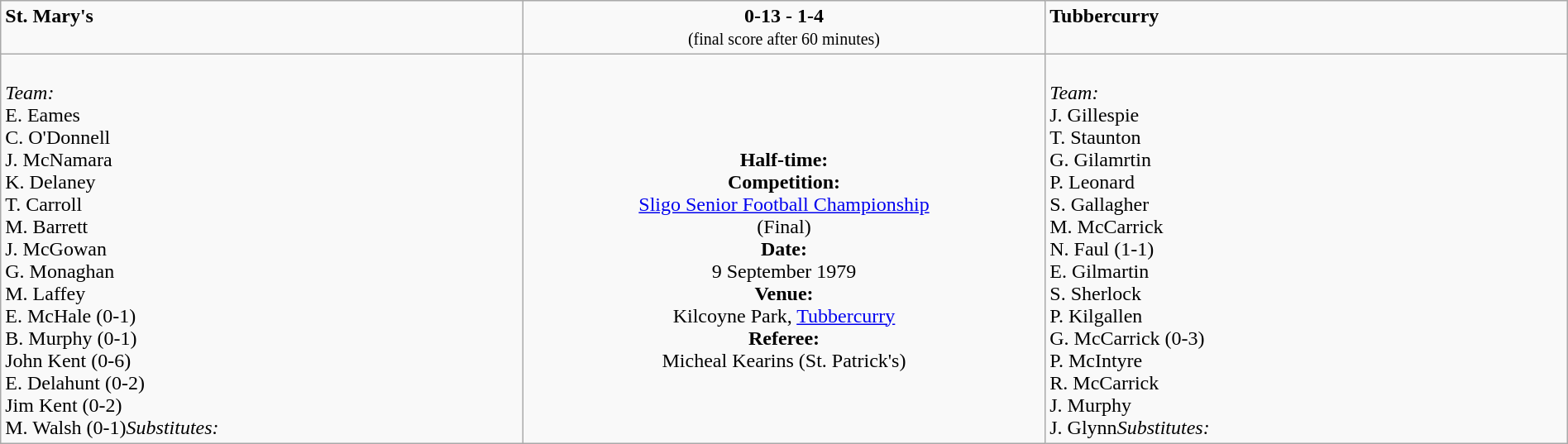<table border=0 class="wikitable" width=100%>
<tr>
<td width=33% valign=top><span><strong>St. Mary's</strong></span><br><small></small></td>
<td width=33% valign=top align=center><span><strong>0-13 - 1-4</strong></span><br><small>(final score after 60 minutes)</small></td>
<td width=33% valign=top><span><strong>Tubbercurry</strong></span><br><small></small></td>
</tr>
<tr>
<td valign=top><br><em>Team:</em>
<br>E. Eames
<br>C. O'Donnell
<br>J. McNamara
<br>K. Delaney
<br>T. Carroll
<br>M. Barrett
<br>J. McGowan
<br>G. Monaghan
<br>M. Laffey
<br>E. McHale (0-1)
<br>B. Murphy (0-1)
<br>John Kent (0-6)
<br>E. Delahunt (0-2)
<br>Jim Kent (0-2)
<br>M. Walsh (0-1)<em>Substitutes:</em>
<br></td>
<td valign=middle align=center><br><strong>Half-time:</strong><br><strong>Competition:</strong><br><a href='#'>Sligo Senior Football Championship</a><br>(Final)<br><strong>Date:</strong><br>9 September 1979<br><strong>Venue:</strong><br>Kilcoyne Park, <a href='#'>Tubbercurry</a><br><strong>Referee:</strong><br>Micheal Kearins (St. Patrick's)<br></td>
<td valign=top><br><em>Team:</em>
<br>J. Gillespie
<br>T. Staunton
<br>G. Gilamrtin
<br>P. Leonard
<br>S. Gallagher
<br>M. McCarrick
<br>N. Faul (1-1)
<br>E. Gilmartin
<br>S. Sherlock
<br>P. Kilgallen
<br>G. McCarrick (0-3)
<br>P. McIntyre
<br>R. McCarrick
<br>J. Murphy
<br>J. Glynn<em>Substitutes:</em>
<br></td>
</tr>
</table>
